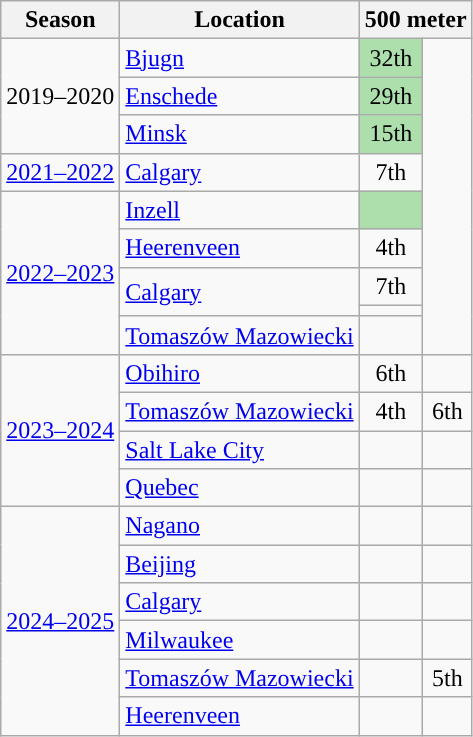<table class="wikitable" style="display: inline-table;">
<tr>
<th>Season</th>
<th>Location</th>
<th colspan="2">500 meter</th>
</tr>
<tr style="text-align:center">
<td rowspan=3>2019–2020</td>
<td align=left> <a href='#'>Bjugn</a></td>
<td style="background:#addfad;">32th</td>
</tr>
<tr style="text-align:center">
<td align=left> <a href='#'>Enschede</a></td>
<td style="background:#addfad;">29th</td>
</tr>
<tr style="text-align:center">
<td align=left> <a href='#'>Minsk</a></td>
<td style="background:#addfad;">15th</td>
</tr>
<tr style="text-align:center">
<td><a href='#'>2021–2022</a></td>
<td align=left> <a href='#'>Calgary</a></td>
<td>7th</td>
</tr>
<tr style="text-align:center">
<td rowspan=5><a href='#'>2022–2023</a></td>
<td align=left> <a href='#'>Inzell</a></td>
<td style="background:#addfad;"></td>
</tr>
<tr style="text-align:center">
<td align=left> <a href='#'>Heerenveen</a></td>
<td>4th</td>
</tr>
<tr style="text-align:center">
<td rowspan=2 align=left> <a href='#'>Calgary</a></td>
<td>7th</td>
</tr>
<tr style="text-align:center">
<td></td>
</tr>
<tr style="text-align:center">
<td align=left> <a href='#'>Tomaszów Mazowiecki</a></td>
<td></td>
</tr>
<tr style="text-align:center">
<td rowspan=4><a href='#'>2023–2024</a></td>
<td align=left> <a href='#'>Obihiro</a></td>
<td>6th</td>
<td></td>
</tr>
<tr style="text-align:center">
<td align=left> <a href='#'>Tomaszów Mazowiecki</a></td>
<td>4th</td>
<td>6th</td>
</tr>
<tr style="text-align:center">
<td align=left> <a href='#'>Salt Lake City</a></td>
<td></td>
</tr>
<tr style="text-align:center">
<td align=left> <a href='#'>Quebec</a></td>
<td></td>
<td></td>
</tr>
<tr style="text-align:center">
<td rowspan=6><a href='#'>2024–2025</a></td>
<td align=left> <a href='#'>Nagano</a></td>
<td></td>
<td></td>
</tr>
<tr style="text-align:center">
<td align=left> <a href='#'>Beijing</a></td>
<td></td>
<td></td>
</tr>
<tr style="text-align:center">
<td align=left> <a href='#'>Calgary</a></td>
<td></td>
</tr>
<tr style="text-align:center">
<td align=left> <a href='#'>Milwaukee</a></td>
<td></td>
<td></td>
</tr>
<tr style="text-align:center">
<td align=left> <a href='#'>Tomaszów Mazowiecki</a></td>
<td></td>
<td>5th</td>
</tr>
<tr style="text-align:center">
<td align=left> <a href='#'>Heerenveen</a></td>
<td></td>
</tr>
</table>
